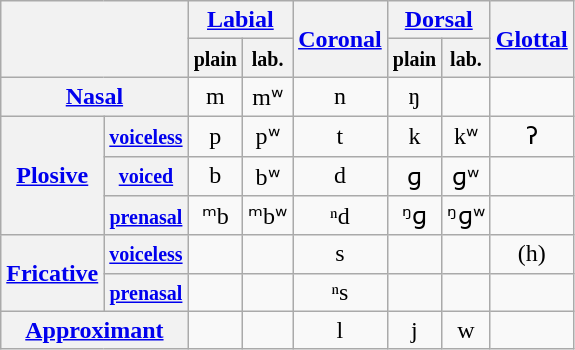<table class="wikitable" style="text-align: center;">
<tr>
<th colspan="2" rowspan="2"></th>
<th colspan="2"><a href='#'>Labial</a></th>
<th rowspan="2"><a href='#'>Coronal</a></th>
<th colspan="2"><a href='#'>Dorsal</a></th>
<th rowspan="2"><a href='#'>Glottal</a></th>
</tr>
<tr>
<th><small>plain</small></th>
<th><small>lab.</small></th>
<th><small>plain</small></th>
<th><small>lab.</small></th>
</tr>
<tr>
<th colspan="2"><a href='#'>Nasal</a></th>
<td>m</td>
<td>mʷ</td>
<td>n</td>
<td>ŋ</td>
<td></td>
<td></td>
</tr>
<tr>
<th rowspan="3"><a href='#'>Plosive</a></th>
<th><small><a href='#'>voiceless</a></small></th>
<td>p</td>
<td>pʷ</td>
<td>t</td>
<td>k</td>
<td>kʷ</td>
<td>ʔ</td>
</tr>
<tr>
<th><small><a href='#'>voiced</a></small></th>
<td>b</td>
<td>bʷ</td>
<td>d</td>
<td>ɡ</td>
<td>ɡʷ</td>
<td></td>
</tr>
<tr>
<th><small><a href='#'>prenasal</a></small></th>
<td>ᵐb</td>
<td>ᵐbʷ</td>
<td>ⁿd</td>
<td>ᵑɡ</td>
<td>ᵑɡʷ</td>
<td></td>
</tr>
<tr>
<th rowspan="2"><a href='#'>Fricative</a></th>
<th><small><a href='#'>voiceless</a></small></th>
<td></td>
<td></td>
<td>s</td>
<td></td>
<td></td>
<td>(h)</td>
</tr>
<tr>
<th><small><a href='#'>prenasal</a></small></th>
<td></td>
<td></td>
<td>ⁿs</td>
<td></td>
<td></td>
<td></td>
</tr>
<tr>
<th colspan="2"><a href='#'>Approximant</a></th>
<td></td>
<td></td>
<td>l</td>
<td>j</td>
<td>w</td>
<td></td>
</tr>
</table>
